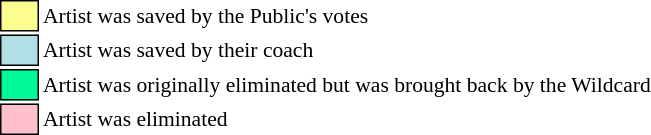<table class="toccolours"style="font-size: 90%; white-space: nowrap;">
<tr>
<td style="background:#fdfc8f; border:1px solid black;">      </td>
<td>Artist was saved by the Public's votes</td>
</tr>
<tr>
<td style="background:#b0e0e6; border:1px solid black;">      </td>
<td>Artist was saved by their coach</td>
</tr>
<tr>
<td style="background:#00fa9a; border:1px solid black;">      </td>
<td>Artist was originally eliminated but was brought back by the Wildcard</td>
</tr>
<tr>
<td style="background:pink; border:1px solid black;">      </td>
<td>Artist was eliminated</td>
</tr>
</table>
